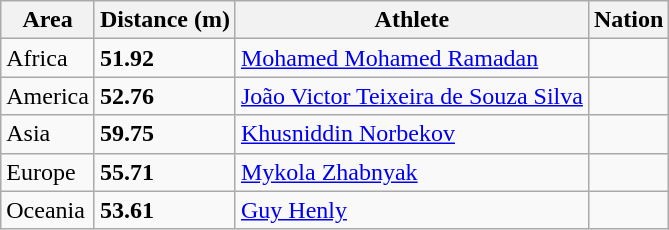<table class="wikitable">
<tr>
<th>Area</th>
<th>Distance (m)</th>
<th>Athlete</th>
<th>Nation</th>
</tr>
<tr>
<td>Africa</td>
<td><strong>51.92</strong></td>
<td><a href='#'>Mohamed Mohamed Ramadan</a></td>
<td></td>
</tr>
<tr>
<td>America</td>
<td><strong>52.76</strong></td>
<td><a href='#'>João Victor Teixeira de Souza Silva</a></td>
<td></td>
</tr>
<tr>
<td>Asia</td>
<td><strong>59.75</strong> </td>
<td><a href='#'>Khusniddin Norbekov</a></td>
<td></td>
</tr>
<tr>
<td>Europe</td>
<td><strong>55.71</strong></td>
<td><a href='#'>Mykola Zhabnyak</a></td>
<td></td>
</tr>
<tr>
<td>Oceania</td>
<td><strong>53.61</strong></td>
<td><a href='#'>Guy Henly</a></td>
<td></td>
</tr>
</table>
